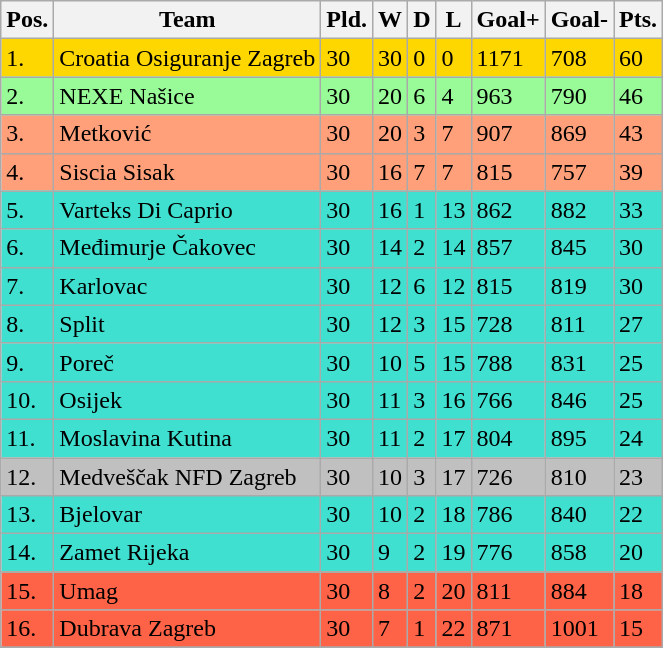<table class="wikitable">
<tr>
<th>Pos.</th>
<th>Team</th>
<th>Pld.</th>
<th>W</th>
<th>D</th>
<th>L</th>
<th>Goal+</th>
<th>Goal-</th>
<th>Pts.</th>
</tr>
<tr bgcolor="gold">
<td>1.</td>
<td>Croatia Osiguranje Zagreb</td>
<td>30</td>
<td>30</td>
<td>0</td>
<td>0</td>
<td>1171</td>
<td>708</td>
<td>60</td>
</tr>
<tr style="background:palegreen;">
<td>2.</td>
<td>NEXE Našice</td>
<td>30</td>
<td>20</td>
<td>6</td>
<td>4</td>
<td>963</td>
<td>790</td>
<td>46</td>
</tr>
<tr style="background:lightsalmon;">
<td>3.</td>
<td>Metković</td>
<td>30</td>
<td>20</td>
<td>3</td>
<td>7</td>
<td>907</td>
<td>869</td>
<td>43</td>
</tr>
<tr style="background:lightsalmon;">
<td>4.</td>
<td>Siscia Sisak</td>
<td>30</td>
<td>16</td>
<td>7</td>
<td>7</td>
<td>815</td>
<td>757</td>
<td>39</td>
</tr>
<tr style="background:turquoise;">
<td>5.</td>
<td>Varteks Di Caprio</td>
<td>30</td>
<td>16</td>
<td>1</td>
<td>13</td>
<td>862</td>
<td>882</td>
<td>33</td>
</tr>
<tr style="background:turquoise;">
<td>6.</td>
<td>Međimurje Čakovec</td>
<td>30</td>
<td>14</td>
<td>2</td>
<td>14</td>
<td>857</td>
<td>845</td>
<td>30</td>
</tr>
<tr style="background:turquoise;">
<td>7.</td>
<td>Karlovac</td>
<td>30</td>
<td>12</td>
<td>6</td>
<td>12</td>
<td>815</td>
<td>819</td>
<td>30</td>
</tr>
<tr style="background:turquoise;">
<td>8.</td>
<td>Split</td>
<td>30</td>
<td>12</td>
<td>3</td>
<td>15</td>
<td>728</td>
<td>811</td>
<td>27</td>
</tr>
<tr style="background:turquoise;">
<td>9.</td>
<td>Poreč</td>
<td>30</td>
<td>10</td>
<td>5</td>
<td>15</td>
<td>788</td>
<td>831</td>
<td>25</td>
</tr>
<tr style="background:turquoise;">
<td>10.</td>
<td>Osijek</td>
<td>30</td>
<td>11</td>
<td>3</td>
<td>16</td>
<td>766</td>
<td>846</td>
<td>25</td>
</tr>
<tr style="background:turquoise;">
<td>11.</td>
<td>Moslavina Kutina</td>
<td>30</td>
<td>11</td>
<td>2</td>
<td>17</td>
<td>804</td>
<td>895</td>
<td>24</td>
</tr>
<tr bgcolor="silver">
<td>12.</td>
<td>Medveščak NFD Zagreb</td>
<td>30</td>
<td>10</td>
<td>3</td>
<td>17</td>
<td>726</td>
<td>810</td>
<td>23</td>
</tr>
<tr style="background:turquoise;">
<td>13.</td>
<td>Bjelovar</td>
<td>30</td>
<td>10</td>
<td>2</td>
<td>18</td>
<td>786</td>
<td>840</td>
<td>22</td>
</tr>
<tr style="background:turquoise;">
<td>14.</td>
<td>Zamet Rijeka</td>
<td>30</td>
<td>9</td>
<td>2</td>
<td>19</td>
<td>776</td>
<td>858</td>
<td>20</td>
</tr>
<tr style="background:tomato">
<td>15.</td>
<td>Umag</td>
<td>30</td>
<td>8</td>
<td>2</td>
<td>20</td>
<td>811</td>
<td>884</td>
<td>18</td>
</tr>
<tr style="background:tomato">
<td>16.</td>
<td>Dubrava Zagreb</td>
<td>30</td>
<td>7</td>
<td>1</td>
<td>22</td>
<td>871</td>
<td>1001</td>
<td>15</td>
</tr>
<tr style="background:tomato">
</tr>
</table>
